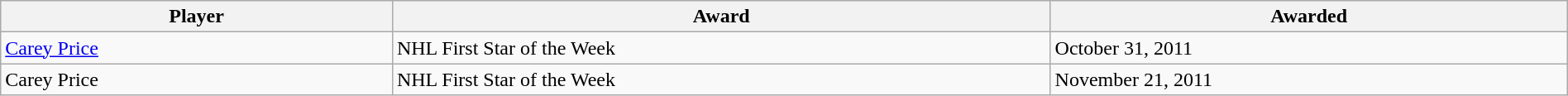<table class="wikitable" style="width:100%;">
<tr>
<th style="width:25%;">Player</th>
<th style="width:42%;">Award</th>
<th style="width:33%;" data-sort-type="date">Awarded</th>
</tr>
<tr>
<td><a href='#'>Carey Price</a></td>
<td>NHL First Star of the Week</td>
<td>October 31, 2011</td>
</tr>
<tr>
<td>Carey Price</td>
<td>NHL First Star of the Week</td>
<td>November 21, 2011</td>
</tr>
</table>
